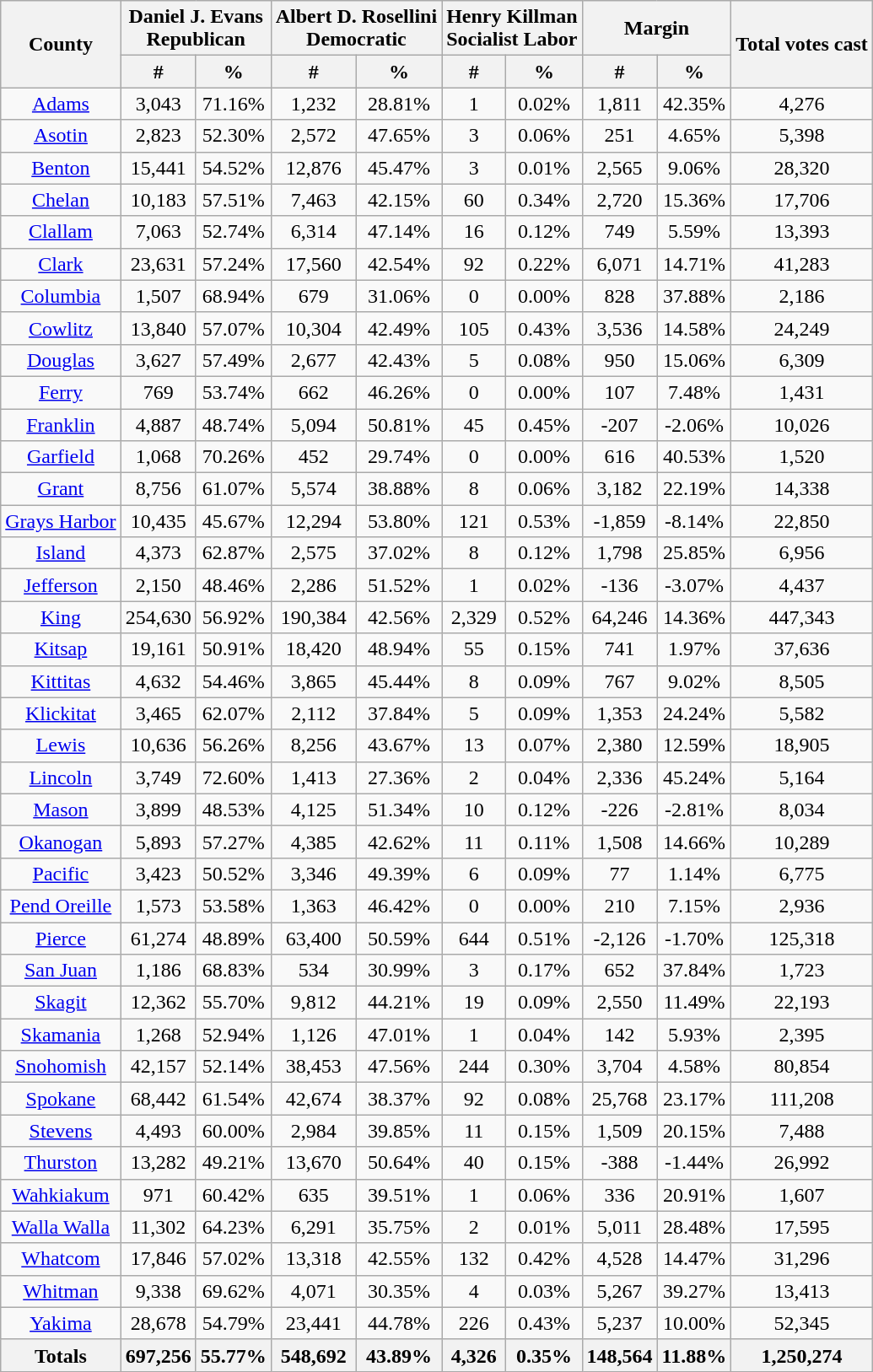<table class="wikitable sortable">
<tr>
<th style="text-align:center;" rowspan="2">County</th>
<th style="text-align:center;" colspan="2">Daniel J. Evans<br>Republican</th>
<th style="text-align:center;" colspan="2">Albert D. Rosellini<br>Democratic</th>
<th style="text-align:center;" colspan="2">Henry Killman<br>Socialist Labor</th>
<th style="text-align:center;" colspan="2">Margin</th>
<th style="text-align:center;" rowspan="2">Total votes cast</th>
</tr>
<tr bgcolor="lightgrey">
<th style="text-align:center;" data-sort-type="number">#</th>
<th style="text-align:center;" data-sort-type="number">%</th>
<th style="text-align:center;" data-sort-type="number">#</th>
<th style="text-align:center;" data-sort-type="number">%</th>
<th style="text-align:center;" data-sort-type="number">#</th>
<th style="text-align:center;" data-sort-type="number">%</th>
<th style="text-align:center;" data-sort-type="number">#</th>
<th style="text-align:center;" data-sort-type="number">%</th>
</tr>
<tr style="text-align:center;">
<td><a href='#'>Adams</a></td>
<td>3,043</td>
<td>71.16%</td>
<td>1,232</td>
<td>28.81%</td>
<td>1</td>
<td>0.02%</td>
<td>1,811</td>
<td>42.35%</td>
<td>4,276</td>
</tr>
<tr style="text-align:center;">
<td><a href='#'>Asotin</a></td>
<td>2,823</td>
<td>52.30%</td>
<td>2,572</td>
<td>47.65%</td>
<td>3</td>
<td>0.06%</td>
<td>251</td>
<td>4.65%</td>
<td>5,398</td>
</tr>
<tr style="text-align:center;">
<td><a href='#'>Benton</a></td>
<td>15,441</td>
<td>54.52%</td>
<td>12,876</td>
<td>45.47%</td>
<td>3</td>
<td>0.01%</td>
<td>2,565</td>
<td>9.06%</td>
<td>28,320</td>
</tr>
<tr style="text-align:center;">
<td><a href='#'>Chelan</a></td>
<td>10,183</td>
<td>57.51%</td>
<td>7,463</td>
<td>42.15%</td>
<td>60</td>
<td>0.34%</td>
<td>2,720</td>
<td>15.36%</td>
<td>17,706</td>
</tr>
<tr style="text-align:center;">
<td><a href='#'>Clallam</a></td>
<td>7,063</td>
<td>52.74%</td>
<td>6,314</td>
<td>47.14%</td>
<td>16</td>
<td>0.12%</td>
<td>749</td>
<td>5.59%</td>
<td>13,393</td>
</tr>
<tr style="text-align:center;">
<td><a href='#'>Clark</a></td>
<td>23,631</td>
<td>57.24%</td>
<td>17,560</td>
<td>42.54%</td>
<td>92</td>
<td>0.22%</td>
<td>6,071</td>
<td>14.71%</td>
<td>41,283</td>
</tr>
<tr style="text-align:center;">
<td><a href='#'>Columbia</a></td>
<td>1,507</td>
<td>68.94%</td>
<td>679</td>
<td>31.06%</td>
<td>0</td>
<td>0.00%</td>
<td>828</td>
<td>37.88%</td>
<td>2,186</td>
</tr>
<tr style="text-align:center;">
<td><a href='#'>Cowlitz</a></td>
<td>13,840</td>
<td>57.07%</td>
<td>10,304</td>
<td>42.49%</td>
<td>105</td>
<td>0.43%</td>
<td>3,536</td>
<td>14.58%</td>
<td>24,249</td>
</tr>
<tr style="text-align:center;">
<td><a href='#'>Douglas</a></td>
<td>3,627</td>
<td>57.49%</td>
<td>2,677</td>
<td>42.43%</td>
<td>5</td>
<td>0.08%</td>
<td>950</td>
<td>15.06%</td>
<td>6,309</td>
</tr>
<tr style="text-align:center;">
<td><a href='#'>Ferry</a></td>
<td>769</td>
<td>53.74%</td>
<td>662</td>
<td>46.26%</td>
<td>0</td>
<td>0.00%</td>
<td>107</td>
<td>7.48%</td>
<td>1,431</td>
</tr>
<tr style="text-align:center;">
<td><a href='#'>Franklin</a></td>
<td>4,887</td>
<td>48.74%</td>
<td>5,094</td>
<td>50.81%</td>
<td>45</td>
<td>0.45%</td>
<td>-207</td>
<td>-2.06%</td>
<td>10,026</td>
</tr>
<tr style="text-align:center;">
<td><a href='#'>Garfield</a></td>
<td>1,068</td>
<td>70.26%</td>
<td>452</td>
<td>29.74%</td>
<td>0</td>
<td>0.00%</td>
<td>616</td>
<td>40.53%</td>
<td>1,520</td>
</tr>
<tr style="text-align:center;">
<td><a href='#'>Grant</a></td>
<td>8,756</td>
<td>61.07%</td>
<td>5,574</td>
<td>38.88%</td>
<td>8</td>
<td>0.06%</td>
<td>3,182</td>
<td>22.19%</td>
<td>14,338</td>
</tr>
<tr style="text-align:center;">
<td><a href='#'>Grays Harbor</a></td>
<td>10,435</td>
<td>45.67%</td>
<td>12,294</td>
<td>53.80%</td>
<td>121</td>
<td>0.53%</td>
<td>-1,859</td>
<td>-8.14%</td>
<td>22,850</td>
</tr>
<tr style="text-align:center;">
<td><a href='#'>Island</a></td>
<td>4,373</td>
<td>62.87%</td>
<td>2,575</td>
<td>37.02%</td>
<td>8</td>
<td>0.12%</td>
<td>1,798</td>
<td>25.85%</td>
<td>6,956</td>
</tr>
<tr style="text-align:center;">
<td><a href='#'>Jefferson</a></td>
<td>2,150</td>
<td>48.46%</td>
<td>2,286</td>
<td>51.52%</td>
<td>1</td>
<td>0.02%</td>
<td>-136</td>
<td>-3.07%</td>
<td>4,437</td>
</tr>
<tr style="text-align:center;">
<td><a href='#'>King</a></td>
<td>254,630</td>
<td>56.92%</td>
<td>190,384</td>
<td>42.56%</td>
<td>2,329</td>
<td>0.52%</td>
<td>64,246</td>
<td>14.36%</td>
<td>447,343</td>
</tr>
<tr style="text-align:center;">
<td><a href='#'>Kitsap</a></td>
<td>19,161</td>
<td>50.91%</td>
<td>18,420</td>
<td>48.94%</td>
<td>55</td>
<td>0.15%</td>
<td>741</td>
<td>1.97%</td>
<td>37,636</td>
</tr>
<tr style="text-align:center;">
<td><a href='#'>Kittitas</a></td>
<td>4,632</td>
<td>54.46%</td>
<td>3,865</td>
<td>45.44%</td>
<td>8</td>
<td>0.09%</td>
<td>767</td>
<td>9.02%</td>
<td>8,505</td>
</tr>
<tr style="text-align:center;">
<td><a href='#'>Klickitat</a></td>
<td>3,465</td>
<td>62.07%</td>
<td>2,112</td>
<td>37.84%</td>
<td>5</td>
<td>0.09%</td>
<td>1,353</td>
<td>24.24%</td>
<td>5,582</td>
</tr>
<tr style="text-align:center;">
<td><a href='#'>Lewis</a></td>
<td>10,636</td>
<td>56.26%</td>
<td>8,256</td>
<td>43.67%</td>
<td>13</td>
<td>0.07%</td>
<td>2,380</td>
<td>12.59%</td>
<td>18,905</td>
</tr>
<tr style="text-align:center;">
<td><a href='#'>Lincoln</a></td>
<td>3,749</td>
<td>72.60%</td>
<td>1,413</td>
<td>27.36%</td>
<td>2</td>
<td>0.04%</td>
<td>2,336</td>
<td>45.24%</td>
<td>5,164</td>
</tr>
<tr style="text-align:center;">
<td><a href='#'>Mason</a></td>
<td>3,899</td>
<td>48.53%</td>
<td>4,125</td>
<td>51.34%</td>
<td>10</td>
<td>0.12%</td>
<td>-226</td>
<td>-2.81%</td>
<td>8,034</td>
</tr>
<tr style="text-align:center;">
<td><a href='#'>Okanogan</a></td>
<td>5,893</td>
<td>57.27%</td>
<td>4,385</td>
<td>42.62%</td>
<td>11</td>
<td>0.11%</td>
<td>1,508</td>
<td>14.66%</td>
<td>10,289</td>
</tr>
<tr style="text-align:center;">
<td><a href='#'>Pacific</a></td>
<td>3,423</td>
<td>50.52%</td>
<td>3,346</td>
<td>49.39%</td>
<td>6</td>
<td>0.09%</td>
<td>77</td>
<td>1.14%</td>
<td>6,775</td>
</tr>
<tr style="text-align:center;">
<td><a href='#'>Pend Oreille</a></td>
<td>1,573</td>
<td>53.58%</td>
<td>1,363</td>
<td>46.42%</td>
<td>0</td>
<td>0.00%</td>
<td>210</td>
<td>7.15%</td>
<td>2,936</td>
</tr>
<tr style="text-align:center;">
<td><a href='#'>Pierce</a></td>
<td>61,274</td>
<td>48.89%</td>
<td>63,400</td>
<td>50.59%</td>
<td>644</td>
<td>0.51%</td>
<td>-2,126</td>
<td>-1.70%</td>
<td>125,318</td>
</tr>
<tr style="text-align:center;">
<td><a href='#'>San Juan</a></td>
<td>1,186</td>
<td>68.83%</td>
<td>534</td>
<td>30.99%</td>
<td>3</td>
<td>0.17%</td>
<td>652</td>
<td>37.84%</td>
<td>1,723</td>
</tr>
<tr style="text-align:center;">
<td><a href='#'>Skagit</a></td>
<td>12,362</td>
<td>55.70%</td>
<td>9,812</td>
<td>44.21%</td>
<td>19</td>
<td>0.09%</td>
<td>2,550</td>
<td>11.49%</td>
<td>22,193</td>
</tr>
<tr style="text-align:center;">
<td><a href='#'>Skamania</a></td>
<td>1,268</td>
<td>52.94%</td>
<td>1,126</td>
<td>47.01%</td>
<td>1</td>
<td>0.04%</td>
<td>142</td>
<td>5.93%</td>
<td>2,395</td>
</tr>
<tr style="text-align:center;">
<td><a href='#'>Snohomish</a></td>
<td>42,157</td>
<td>52.14%</td>
<td>38,453</td>
<td>47.56%</td>
<td>244</td>
<td>0.30%</td>
<td>3,704</td>
<td>4.58%</td>
<td>80,854</td>
</tr>
<tr style="text-align:center;">
<td><a href='#'>Spokane</a></td>
<td>68,442</td>
<td>61.54%</td>
<td>42,674</td>
<td>38.37%</td>
<td>92</td>
<td>0.08%</td>
<td>25,768</td>
<td>23.17%</td>
<td>111,208</td>
</tr>
<tr style="text-align:center;">
<td><a href='#'>Stevens</a></td>
<td>4,493</td>
<td>60.00%</td>
<td>2,984</td>
<td>39.85%</td>
<td>11</td>
<td>0.15%</td>
<td>1,509</td>
<td>20.15%</td>
<td>7,488</td>
</tr>
<tr style="text-align:center;">
<td><a href='#'>Thurston</a></td>
<td>13,282</td>
<td>49.21%</td>
<td>13,670</td>
<td>50.64%</td>
<td>40</td>
<td>0.15%</td>
<td>-388</td>
<td>-1.44%</td>
<td>26,992</td>
</tr>
<tr style="text-align:center;">
<td><a href='#'>Wahkiakum</a></td>
<td>971</td>
<td>60.42%</td>
<td>635</td>
<td>39.51%</td>
<td>1</td>
<td>0.06%</td>
<td>336</td>
<td>20.91%</td>
<td>1,607</td>
</tr>
<tr style="text-align:center;">
<td><a href='#'>Walla Walla</a></td>
<td>11,302</td>
<td>64.23%</td>
<td>6,291</td>
<td>35.75%</td>
<td>2</td>
<td>0.01%</td>
<td>5,011</td>
<td>28.48%</td>
<td>17,595</td>
</tr>
<tr style="text-align:center;">
<td><a href='#'>Whatcom</a></td>
<td>17,846</td>
<td>57.02%</td>
<td>13,318</td>
<td>42.55%</td>
<td>132</td>
<td>0.42%</td>
<td>4,528</td>
<td>14.47%</td>
<td>31,296</td>
</tr>
<tr style="text-align:center;">
<td><a href='#'>Whitman</a></td>
<td>9,338</td>
<td>69.62%</td>
<td>4,071</td>
<td>30.35%</td>
<td>4</td>
<td>0.03%</td>
<td>5,267</td>
<td>39.27%</td>
<td>13,413</td>
</tr>
<tr style="text-align:center;">
<td><a href='#'>Yakima</a></td>
<td>28,678</td>
<td>54.79%</td>
<td>23,441</td>
<td>44.78%</td>
<td>226</td>
<td>0.43%</td>
<td>5,237</td>
<td>10.00%</td>
<td>52,345</td>
</tr>
<tr>
<th>Totals</th>
<th>697,256</th>
<th>55.77%</th>
<th>548,692</th>
<th>43.89%</th>
<th>4,326</th>
<th>0.35%</th>
<th>148,564</th>
<th>11.88%</th>
<th>1,250,274</th>
</tr>
</table>
